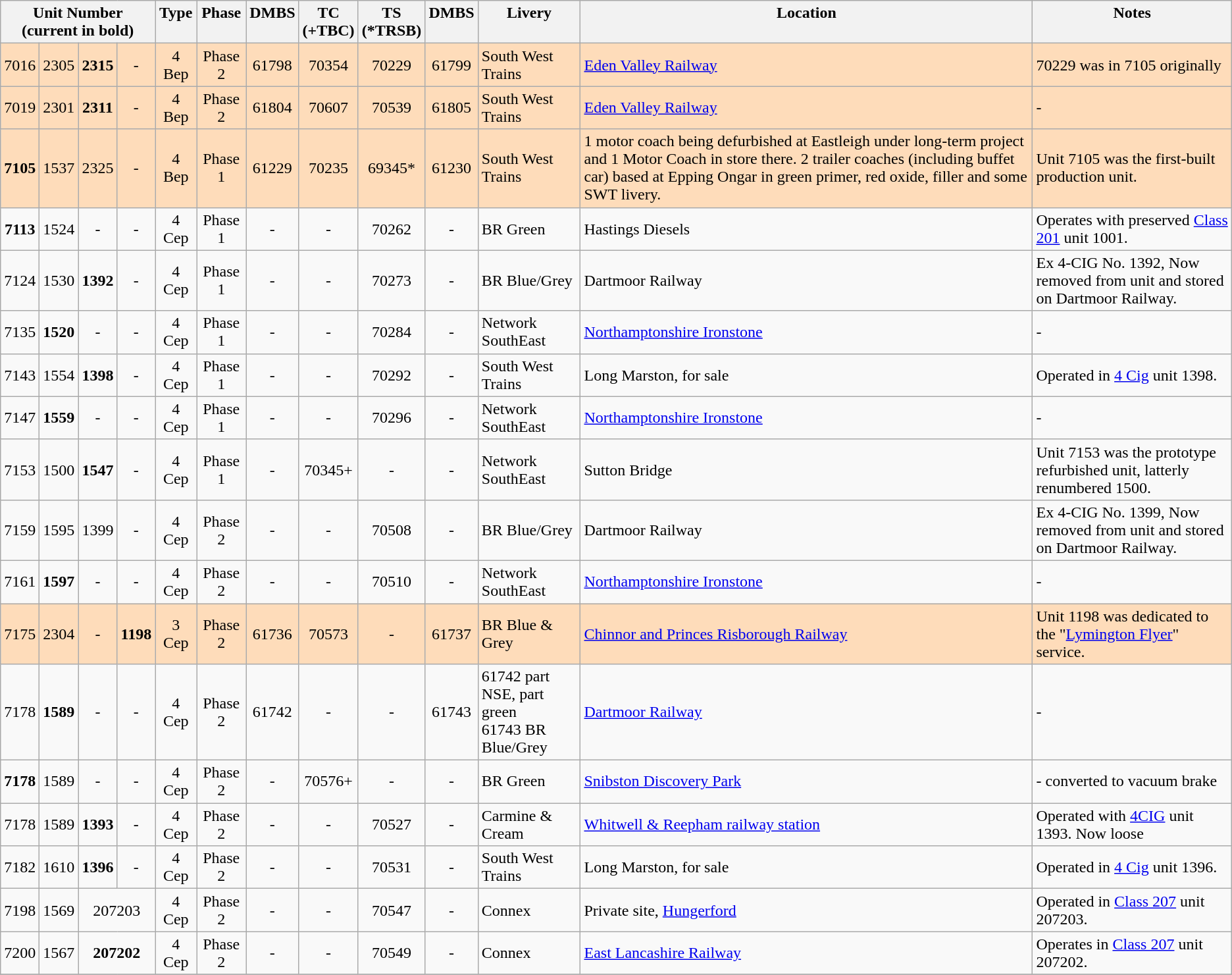<table class="wikitable">
<tr>
<th colspan=4>Unit Number <br>(current in bold)</th>
<th valign="top">Type</th>
<th valign="top">Phase</th>
<th valign="top">DMBS</th>
<th valign="top">TC <br>(+TBC)</th>
<th valign="top">TS <br>(*TRSB)</th>
<th valign="top">DMBS</th>
<th valign="top" align=left>Livery</th>
<th valign="top" align=left>Location</th>
<th valign="top" align=left>Notes</th>
</tr>
<tr>
<td bgcolor=fedcba align=center>7016</td>
<td bgcolor=fedcba align=center>2305</td>
<td bgcolor=fedcba align=center><strong>2315</strong></td>
<td bgcolor=fedcba align=center>-</td>
<td bgcolor=fedcba align=center>4 Bep</td>
<td bgcolor=fedcba align=center>Phase 2</td>
<td bgcolor=fedcba align=center>61798</td>
<td bgcolor=fedcba align=center>70354</td>
<td bgcolor=fedcba align=center>70229</td>
<td bgcolor=fedcba align=center>61799</td>
<td bgcolor=fedcba>South West Trains</td>
<td bgcolor=fedcba><a href='#'>Eden Valley Railway</a></td>
<td bgcolor=fedcba align=left>70229 was in 7105 originally</td>
</tr>
<tr>
<td bgcolor=fedcba align=center>7019</td>
<td bgcolor=fedcba align=center>2301</td>
<td bgcolor=fedcba align=center><strong>2311</strong></td>
<td bgcolor=fedcba align=center>-</td>
<td bgcolor=fedcba align=center>4 Bep</td>
<td bgcolor=fedcba align=center>Phase 2</td>
<td bgcolor=fedcba align=center>61804</td>
<td bgcolor=fedcba align=center>70607</td>
<td bgcolor=fedcba align=center>70539</td>
<td bgcolor=fedcba align=center>61805</td>
<td bgcolor=fedcba>South West Trains</td>
<td bgcolor=fedcba><a href='#'>Eden Valley Railway</a></td>
<td bgcolor=fedcba align=left>-</td>
</tr>
<tr>
<td bgcolor=fedcba align=center><strong>7105</strong></td>
<td bgcolor=fedcba align=center>1537</td>
<td bgcolor=fedcba align=center>2325</td>
<td bgcolor=fedcba align=center>-</td>
<td bgcolor=fedcba align=center>4 Bep</td>
<td bgcolor=fedcba align=center>Phase 1</td>
<td bgcolor=fedcba align=center>61229</td>
<td bgcolor=fedcba align=center>70235</td>
<td bgcolor=fedcba align=center>69345*</td>
<td bgcolor=fedcba align=center>61230</td>
<td bgcolor=fedcba>South West Trains</td>
<td bgcolor=fedcba>1 motor coach being defurbished at Eastleigh under long-term project and 1 Motor Coach in store there. 2 trailer coaches (including buffet car) based at Epping Ongar in green primer, red oxide, filler and some<br>SWT livery.</td>
<td bgcolor=fedcba>Unit 7105 was the first-built production unit.</td>
</tr>
<tr>
<td align=center><strong>7113</strong></td>
<td align=center>1524</td>
<td align=center>-</td>
<td align=center>-</td>
<td align=center>4 Cep</td>
<td align=center>Phase 1</td>
<td align=center>-</td>
<td align=center>-</td>
<td align=center>70262</td>
<td align=center>-</td>
<td>BR Green</td>
<td>Hastings Diesels</td>
<td align=left>Operates with preserved <a href='#'>Class 201</a> unit 1001.</td>
</tr>
<tr>
<td align=center>7124</td>
<td align=center>1530</td>
<td align=center><strong>1392</strong></td>
<td align=center>-</td>
<td align=center>4 Cep</td>
<td align=center>Phase 1</td>
<td align=center>-</td>
<td align=center>-</td>
<td align=center>70273</td>
<td align=center>-</td>
<td>BR Blue/Grey</td>
<td>Dartmoor Railway</td>
<td align=left>Ex 4-CIG No. 1392, Now removed from unit and stored on Dartmoor Railway.</td>
</tr>
<tr>
<td align=center>7135</td>
<td align=center><strong>1520</strong></td>
<td align=center>-</td>
<td align=center>-</td>
<td align=center>4 Cep</td>
<td align=center>Phase 1</td>
<td align=center>-</td>
<td align=center>-</td>
<td align=center>70284</td>
<td align=center>-</td>
<td>Network SouthEast</td>
<td><a href='#'>Northamptonshire Ironstone</a></td>
<td align=left>-</td>
</tr>
<tr>
<td align=center>7143</td>
<td align=center>1554</td>
<td align=center><strong>1398</strong></td>
<td align=center>-</td>
<td align=center>4 Cep</td>
<td align=center>Phase 1</td>
<td align=center>-</td>
<td align=center>-</td>
<td align=center>70292</td>
<td align=center>-</td>
<td>South West Trains</td>
<td>Long Marston, for sale</td>
<td align=left>Operated in <a href='#'>4 Cig</a> unit 1398.</td>
</tr>
<tr>
<td align=center>7147</td>
<td align=center><strong>1559</strong></td>
<td align=center>-</td>
<td align=center>-</td>
<td align=center>4 Cep</td>
<td align=center>Phase 1</td>
<td align=center>-</td>
<td align=center>-</td>
<td align=center>70296</td>
<td align=center>-</td>
<td>Network SouthEast</td>
<td><a href='#'>Northamptonshire Ironstone</a></td>
<td align=left>-</td>
</tr>
<tr>
<td align=center>7153</td>
<td align=center>1500</td>
<td align=center><strong>1547</strong></td>
<td align=center>-</td>
<td align=center>4 Cep</td>
<td align=center>Phase 1</td>
<td align=center>-</td>
<td align=center>70345+</td>
<td align=center>-</td>
<td align=center>-</td>
<td>Network SouthEast</td>
<td>Sutton Bridge</td>
<td>Unit 7153 was the prototype refurbished unit, latterly renumbered 1500.</td>
</tr>
<tr>
<td align=center>7159</td>
<td align=center>1595</td>
<td align=center>1399</td>
<td align=center>-</td>
<td align=center>4 Cep</td>
<td align=center>Phase 2</td>
<td align=center>-</td>
<td align=center>-</td>
<td align=center>70508</td>
<td align=center>-</td>
<td>BR Blue/Grey</td>
<td>Dartmoor Railway</td>
<td align=left>Ex 4-CIG No. 1399, Now removed from unit and stored on Dartmoor Railway.</td>
</tr>
<tr>
<td align=center>7161</td>
<td align=center><strong>1597</strong></td>
<td align=center>-</td>
<td align=center>-</td>
<td align=center>4 Cep</td>
<td align=center>Phase 2</td>
<td align=center>-</td>
<td align=center>-</td>
<td align=center>70510</td>
<td align=center>-</td>
<td>Network SouthEast</td>
<td><a href='#'>Northamptonshire Ironstone</a></td>
<td align=left>-</td>
</tr>
<tr>
<td bgcolor=fedcba align=center>7175</td>
<td bgcolor=fedcba align=center>2304</td>
<td bgcolor=fedcba align=center>-</td>
<td bgcolor=fedcba align=center><strong>1198</strong></td>
<td bgcolor=fedcba align=center>3 Cep</td>
<td bgcolor=fedcba align=center>Phase 2</td>
<td bgcolor=fedcba align=center>61736</td>
<td bgcolor=fedcba align=center>70573</td>
<td bgcolor=fedcba align=center>-</td>
<td bgcolor=fedcba align=center>61737</td>
<td bgcolor="fedcba">BR Blue & Grey</td>
<td bgcolor="fedcba"><a href='#'>Chinnor and Princes Risborough Railway</a></td>
<td bgcolor=fedcba align=left>Unit 1198 was dedicated to the "<a href='#'>Lymington Flyer</a>" service.</td>
</tr>
<tr>
<td align=center>7178</td>
<td align=center><strong>1589</strong></td>
<td align=center>-</td>
<td align=center>-</td>
<td align=center>4 Cep</td>
<td align=center>Phase 2</td>
<td align=center>61742</td>
<td align=center>-</td>
<td align=center>-</td>
<td align=center>61743</td>
<td>61742 part NSE, part green <br>61743 BR Blue/Grey</td>
<td><a href='#'>Dartmoor Railway</a></td>
<td align=left>-</td>
</tr>
<tr>
<td align=center><strong>7178</strong></td>
<td align=center>1589</td>
<td align=center>-</td>
<td align=center>-</td>
<td align=center>4 Cep</td>
<td align=center>Phase 2</td>
<td align=center>-</td>
<td align=center>70576+</td>
<td align=center>-</td>
<td align=center>-</td>
<td>BR Green</td>
<td><a href='#'>Snibston Discovery Park</a></td>
<td align=left>- converted to vacuum brake</td>
</tr>
<tr>
<td align=center>7178</td>
<td align=center>1589</td>
<td align=center><strong>1393</strong></td>
<td align=center>-</td>
<td align=center>4 Cep</td>
<td align=center>Phase 2</td>
<td align=center>-</td>
<td align=center>-</td>
<td align=center>70527</td>
<td align=center>-</td>
<td>Carmine & Cream</td>
<td><a href='#'>Whitwell & Reepham railway station</a></td>
<td align=left>Operated with <a href='#'>4CIG</a> unit 1393. Now loose</td>
</tr>
<tr>
<td align=center>7182</td>
<td align=center>1610</td>
<td align=center><strong>1396</strong></td>
<td align=center>-</td>
<td align=center>4 Cep</td>
<td align=center>Phase 2</td>
<td align=center>-</td>
<td align=center>-</td>
<td align=center>70531</td>
<td align=center>-</td>
<td>South West Trains</td>
<td>Long Marston, for sale</td>
<td align=left>Operated in <a href='#'>4 Cig</a> unit 1396.</td>
</tr>
<tr>
<td align=center>7198</td>
<td align=center>1569</td>
<td colspan=2 align=center>207203</td>
<td align=center>4 Cep</td>
<td align=center>Phase 2</td>
<td align=center>-</td>
<td align=center>-</td>
<td align=center>70547</td>
<td align=center>-</td>
<td>Connex</td>
<td>Private site, <a href='#'>Hungerford</a></td>
<td align=left>Operated in <a href='#'>Class 207</a> unit 207203.</td>
</tr>
<tr>
<td align=center>7200</td>
<td align=center>1567</td>
<td colspan=2 align=center><strong>207202</strong></td>
<td align=center>4 Cep</td>
<td align=center>Phase 2</td>
<td align=center>-</td>
<td align=center>-</td>
<td align=center>70549</td>
<td align=center>-</td>
<td>Connex</td>
<td><a href='#'>East Lancashire Railway</a></td>
<td align=left>Operates in <a href='#'>Class 207</a> unit 207202.</td>
</tr>
<tr>
</tr>
</table>
